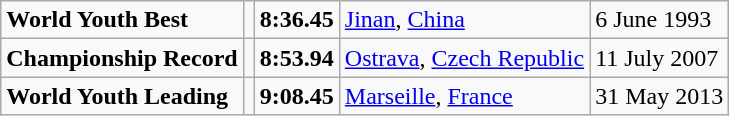<table class="wikitable">
<tr>
<td><strong>World Youth Best</strong></td>
<td></td>
<td><strong>8:36.45</strong></td>
<td><a href='#'>Jinan</a>, <a href='#'>China</a></td>
<td>6 June 1993</td>
</tr>
<tr>
<td><strong>Championship Record</strong></td>
<td></td>
<td><strong>8:53.94</strong></td>
<td><a href='#'>Ostrava</a>, <a href='#'>Czech Republic</a></td>
<td>11 July 2007</td>
</tr>
<tr>
<td><strong>World Youth Leading</strong></td>
<td></td>
<td><strong>9:08.45</strong></td>
<td><a href='#'>Marseille</a>, <a href='#'>France</a></td>
<td>31 May 2013</td>
</tr>
</table>
